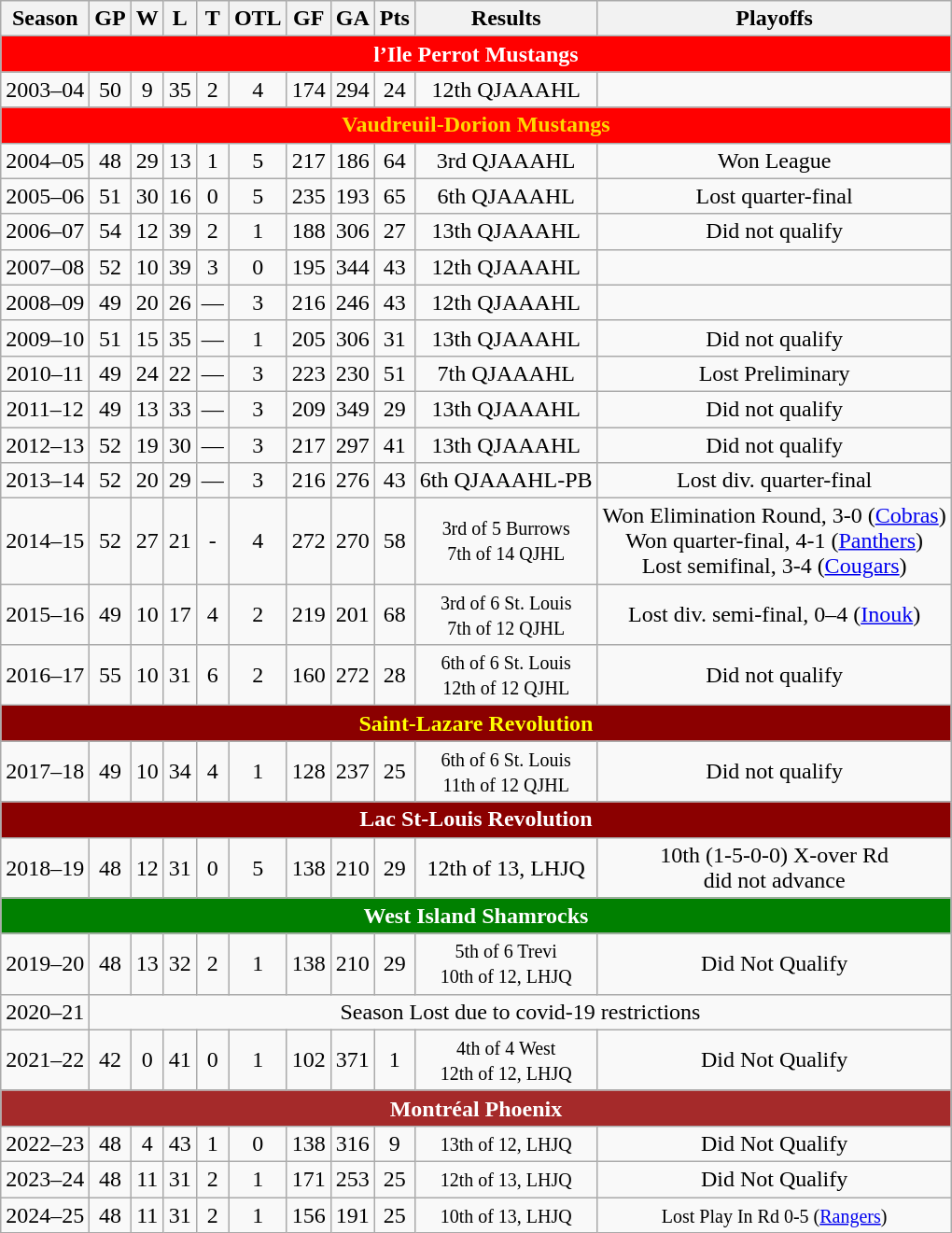<table class="wikitable" style="text-align:center">
<tr>
<th>Season</th>
<th>GP</th>
<th>W</th>
<th>L</th>
<th>T</th>
<th>OTL</th>
<th>GF</th>
<th>GA</th>
<th>Pts</th>
<th>Results</th>
<th>Playoffs</th>
</tr>
<tr align="center"  bgcolor="red"  style="color:white">
<td colspan=11><strong>l’Ile Perrot Mustangs</strong></td>
</tr>
<tr>
<td>2003–04</td>
<td>50</td>
<td>9</td>
<td>35</td>
<td>2</td>
<td>4</td>
<td>174</td>
<td>294</td>
<td>24</td>
<td>12th QJAAAHL</td>
<td></td>
</tr>
<tr align="center"  bgcolor="red"  style="color:gold">
<td colspan=11><strong>Vaudreuil-Dorion Mustangs</strong></td>
</tr>
<tr>
<td>2004–05</td>
<td>48</td>
<td>29</td>
<td>13</td>
<td>1</td>
<td>5</td>
<td>217</td>
<td>186</td>
<td>64</td>
<td>3rd QJAAAHL</td>
<td>Won League</td>
</tr>
<tr>
<td>2005–06</td>
<td>51</td>
<td>30</td>
<td>16</td>
<td>0</td>
<td>5</td>
<td>235</td>
<td>193</td>
<td>65</td>
<td>6th QJAAAHL</td>
<td>Lost quarter-final</td>
</tr>
<tr>
<td>2006–07</td>
<td>54</td>
<td>12</td>
<td>39</td>
<td>2</td>
<td>1</td>
<td>188</td>
<td>306</td>
<td>27</td>
<td>13th QJAAAHL</td>
<td>Did not qualify</td>
</tr>
<tr>
<td>2007–08</td>
<td>52</td>
<td>10</td>
<td>39</td>
<td>3</td>
<td>0</td>
<td>195</td>
<td>344</td>
<td>43</td>
<td>12th QJAAAHL</td>
<td></td>
</tr>
<tr>
<td>2008–09</td>
<td>49</td>
<td>20</td>
<td>26</td>
<td>—</td>
<td>3</td>
<td>216</td>
<td>246</td>
<td>43</td>
<td>12th QJAAAHL</td>
<td></td>
</tr>
<tr>
<td>2009–10</td>
<td>51</td>
<td>15</td>
<td>35</td>
<td>—</td>
<td>1</td>
<td>205</td>
<td>306</td>
<td>31</td>
<td>13th QJAAAHL</td>
<td>Did not qualify</td>
</tr>
<tr>
<td>2010–11</td>
<td>49</td>
<td>24</td>
<td>22</td>
<td>—</td>
<td>3</td>
<td>223</td>
<td>230</td>
<td>51</td>
<td>7th QJAAAHL</td>
<td>Lost Preliminary</td>
</tr>
<tr>
<td>2011–12</td>
<td>49</td>
<td>13</td>
<td>33</td>
<td>—</td>
<td>3</td>
<td>209</td>
<td>349</td>
<td>29</td>
<td>13th QJAAAHL</td>
<td>Did not qualify</td>
</tr>
<tr>
<td>2012–13</td>
<td>52</td>
<td>19</td>
<td>30</td>
<td>—</td>
<td>3</td>
<td>217</td>
<td>297</td>
<td>41</td>
<td>13th QJAAAHL</td>
<td>Did not qualify</td>
</tr>
<tr>
<td>2013–14</td>
<td>52</td>
<td>20</td>
<td>29</td>
<td>—</td>
<td>3</td>
<td>216</td>
<td>276</td>
<td>43</td>
<td>6th QJAAAHL-PB</td>
<td>Lost div. quarter-final</td>
</tr>
<tr>
<td>2014–15</td>
<td>52</td>
<td>27</td>
<td>21</td>
<td>-</td>
<td>4</td>
<td>272</td>
<td>270</td>
<td>58</td>
<td><small>3rd of 5 Burrows<br>7th of 14 QJHL</small></td>
<td>Won Elimination Round, 3-0 (<a href='#'>Cobras</a>)<br>Won quarter-final, 4-1 (<a href='#'>Panthers</a>)<br>Lost semifinal, 3-4 (<a href='#'>Cougars</a>)</td>
</tr>
<tr>
<td>2015–16</td>
<td>49</td>
<td>10</td>
<td>17</td>
<td>4</td>
<td>2</td>
<td>219</td>
<td>201</td>
<td>68</td>
<td><small>3rd of 6 St. Louis<br>7th of 12 QJHL</small></td>
<td>Lost div. semi-final, 0–4 (<a href='#'>Inouk</a>)</td>
</tr>
<tr>
<td>2016–17</td>
<td>55</td>
<td>10</td>
<td>31</td>
<td>6</td>
<td>2</td>
<td>160</td>
<td>272</td>
<td>28</td>
<td><small>6th of 6 St. Louis<br>12th of 12 QJHL</small></td>
<td>Did not qualify</td>
</tr>
<tr align="center"  bgcolor="darkred"  style="color:yellow">
<td colspan=11><strong>Saint-Lazare Revolution</strong></td>
</tr>
<tr>
<td>2017–18</td>
<td>49</td>
<td>10</td>
<td>34</td>
<td>4</td>
<td>1</td>
<td>128</td>
<td>237</td>
<td>25</td>
<td><small>6th of 6 St. Louis<br>11th of 12 QJHL</small></td>
<td>Did not qualify</td>
</tr>
<tr align="center"  bgcolor="darkred"  style="color:white">
<td colspan=11><strong>Lac St-Louis Revolution</strong></td>
</tr>
<tr>
<td>2018–19</td>
<td>48</td>
<td>12</td>
<td>31</td>
<td>0</td>
<td>5</td>
<td>138</td>
<td>210</td>
<td>29</td>
<td>12th of 13, LHJQ</td>
<td>10th (1-5-0-0) X-over Rd<br>did not advance</td>
</tr>
<tr align="center"  bgcolor="green"  style="color:white">
<td colspan=11><strong>West Island Shamrocks</strong></td>
</tr>
<tr>
<td>2019–20</td>
<td>48</td>
<td>13</td>
<td>32</td>
<td>2</td>
<td>1</td>
<td>138</td>
<td>210</td>
<td>29</td>
<td><small>5th of 6 Trevi<br>10th of 12, LHJQ</small></td>
<td>Did Not Qualify</td>
</tr>
<tr>
<td>2020–21</td>
<td colspan=10>Season Lost due to covid-19 restrictions</td>
</tr>
<tr>
<td>2021–22</td>
<td>42</td>
<td>0</td>
<td>41</td>
<td>0</td>
<td>1</td>
<td>102</td>
<td>371</td>
<td>1</td>
<td><small>4th of 4 West<br>12th of 12, LHJQ</small></td>
<td>Did Not Qualify</td>
</tr>
<tr align="center"  bgcolor="brown"  style="color:white">
<td colspan=11><strong>Montréal Phoenix</strong></td>
</tr>
<tr>
<td>2022–23</td>
<td>48</td>
<td>4</td>
<td>43</td>
<td>1</td>
<td>0</td>
<td>138</td>
<td>316</td>
<td>9</td>
<td><small>13th of 12, LHJQ</small></td>
<td>Did Not Qualify</td>
</tr>
<tr>
<td>2023–24</td>
<td>48</td>
<td>11</td>
<td>31</td>
<td>2</td>
<td>1</td>
<td>171</td>
<td>253</td>
<td>25</td>
<td><small>12th of 13, LHJQ</small></td>
<td>Did Not Qualify</td>
</tr>
<tr>
<td>2024–25</td>
<td>48</td>
<td>11</td>
<td>31</td>
<td>2</td>
<td>1</td>
<td>156</td>
<td>191</td>
<td>25</td>
<td><small>10th of 13, LHJQ</small></td>
<td><small>Lost Play In Rd 0-5 (<a href='#'>Rangers</a>)</small></td>
</tr>
</table>
